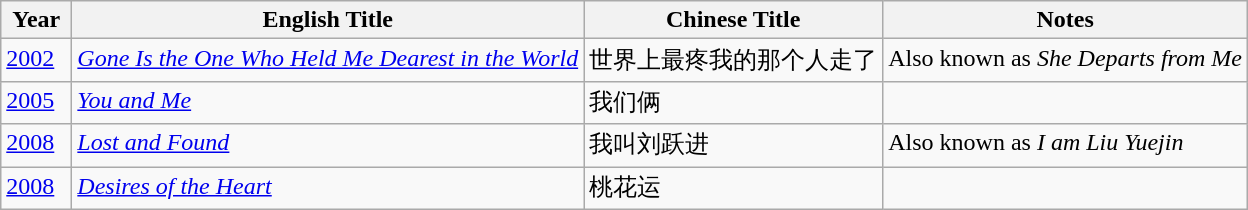<table class="wikitable">
<tr>
<th align="left" valign="top" width="40">Year</th>
<th align="left" valign="top">English Title</th>
<th align="left" valign="top">Chinese Title</th>
<th align="left" valign="top">Notes</th>
</tr>
<tr>
<td align="left" valign="top"><a href='#'>2002</a></td>
<td align="left" valign="top"><em><a href='#'>Gone Is the One Who Held Me Dearest in the World</a></em></td>
<td align="left" valign="top">世界上最疼我的那个人走了</td>
<td align="left" valign="top">Also known as <em>She Departs from Me</em></td>
</tr>
<tr>
<td align="left" valign="top"><a href='#'>2005</a></td>
<td align="left" valign="top"><em><a href='#'>You and Me</a></em></td>
<td align="left" valign="top">我们俩</td>
<td align="left" valign="top"></td>
</tr>
<tr>
<td align="left" valign="top"><a href='#'>2008</a></td>
<td align="left" valign="top"><em><a href='#'>Lost and Found</a></em></td>
<td align="left" valign="top">我叫刘跃进</td>
<td align="left" valign="top">Also known as <em>I am Liu Yuejin</em></td>
</tr>
<tr>
<td align="left" valign="top"><a href='#'>2008</a></td>
<td align="left" valign="top"><em><a href='#'>Desires of the Heart</a></em></td>
<td align="left" valign="top">桃花运</td>
<td align="left" valign="top"></td>
</tr>
</table>
